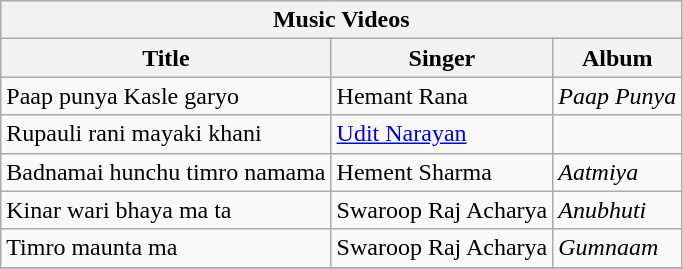<table class="wikitable">
<tr>
<th colspan=3>Music Videos</th>
</tr>
<tr>
<th>Title</th>
<th>Singer</th>
<th>Album</th>
</tr>
<tr>
<td>Paap punya Kasle garyo</td>
<td>Hemant Rana</td>
<td><em>Paap Punya</em></td>
</tr>
<tr>
<td>Rupauli rani mayaki khani</td>
<td><a href='#'>Udit Narayan</a></td>
<td></td>
</tr>
<tr>
<td>Badnamai hunchu timro namama</td>
<td>Hement Sharma</td>
<td><em>Aatmiya</em></td>
</tr>
<tr>
<td>Kinar wari bhaya ma ta</td>
<td>Swaroop Raj Acharya</td>
<td><em>Anubhuti</em></td>
</tr>
<tr>
<td>Timro maunta ma</td>
<td>Swaroop Raj Acharya</td>
<td><em>Gumnaam</em></td>
</tr>
<tr>
</tr>
</table>
